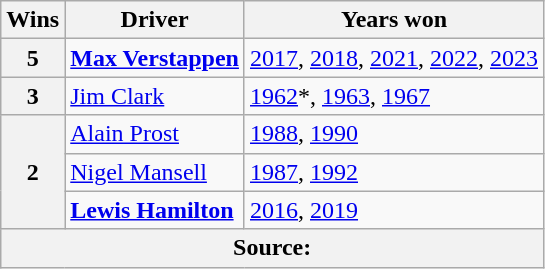<table class="wikitable">
<tr>
<th>Wins</th>
<th>Driver</th>
<th>Years won</th>
</tr>
<tr>
<th>5</th>
<td><strong> <a href='#'>Max Verstappen</a></strong></td>
<td><a href='#'>2017</a>, <a href='#'>2018</a>, <a href='#'>2021</a>, <a href='#'>2022</a>, <a href='#'>2023</a></td>
</tr>
<tr>
<th>3</th>
<td> <a href='#'>Jim Clark</a></td>
<td><span><a href='#'>1962</a>*</span>, <a href='#'>1963</a>, <a href='#'>1967</a></td>
</tr>
<tr>
<th rowspan="3">2</th>
<td><strong></strong> <a href='#'>Alain Prost</a></td>
<td><a href='#'>1988</a>, <a href='#'>1990</a></td>
</tr>
<tr>
<td> <a href='#'>Nigel Mansell</a></td>
<td><a href='#'>1987</a>, <a href='#'>1992</a></td>
</tr>
<tr>
<td><strong> <a href='#'>Lewis Hamilton</a></strong></td>
<td><a href='#'>2016</a>, <a href='#'>2019</a></td>
</tr>
<tr>
<th colspan=3>Source:</th>
</tr>
</table>
